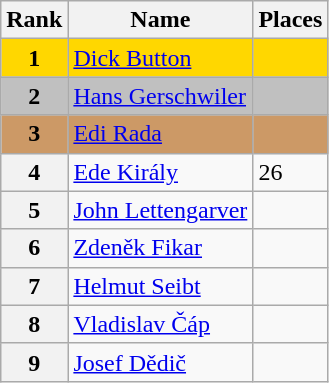<table class="wikitable">
<tr>
<th>Rank</th>
<th>Name</th>
<th>Places</th>
</tr>
<tr bgcolor="gold">
<td align="center"><strong>1</strong></td>
<td> <a href='#'>Dick Button</a></td>
<td></td>
</tr>
<tr bgcolor="silver">
<td align="center"><strong>2</strong></td>
<td> <a href='#'>Hans Gerschwiler</a></td>
<td></td>
</tr>
<tr bgcolor="cc9966">
<td align="center"><strong>3</strong></td>
<td> <a href='#'>Edi Rada</a></td>
<td></td>
</tr>
<tr>
<th>4</th>
<td> <a href='#'>Ede Király</a></td>
<td>26</td>
</tr>
<tr>
<th>5</th>
<td> <a href='#'>John Lettengarver</a></td>
<td></td>
</tr>
<tr>
<th>6</th>
<td> <a href='#'>Zdeněk Fikar</a></td>
<td></td>
</tr>
<tr>
<th>7</th>
<td> <a href='#'>Helmut Seibt</a></td>
<td></td>
</tr>
<tr>
<th>8</th>
<td> <a href='#'>Vladislav Čáp</a></td>
<td></td>
</tr>
<tr>
<th>9</th>
<td> <a href='#'>Josef Dědič</a></td>
<td></td>
</tr>
</table>
